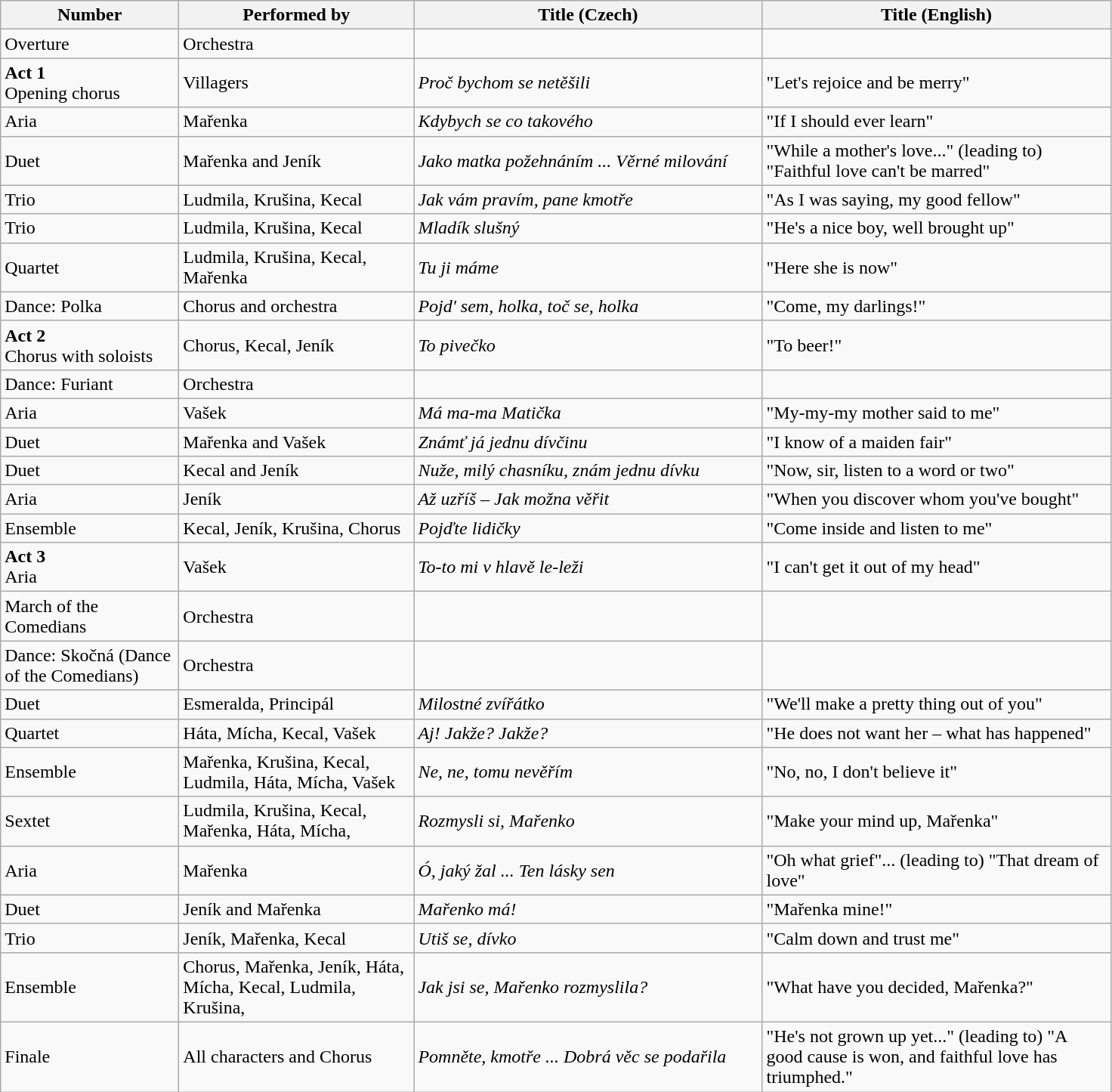<table class="wikitable">
<tr>
<th width= 150>Number</th>
<th width= 200>Performed by</th>
<th width= 300>Title (Czech)</th>
<th width= 300>Title (English)</th>
</tr>
<tr>
<td>Overture</td>
<td>Orchestra</td>
<td></td>
<td></td>
</tr>
<tr>
<td><strong>Act 1</strong><br>Opening chorus</td>
<td>Villagers</td>
<td><em>Proč bychom se netěšili</em></td>
<td>"Let's rejoice and be merry"</td>
</tr>
<tr>
<td>Aria</td>
<td>Mařenka</td>
<td><em>Kdybych se co takového</em></td>
<td>"If I should ever learn"</td>
</tr>
<tr>
<td>Duet</td>
<td>Mařenka and Jeník</td>
<td><em>Jako matka požehnáním ... Věrné milování</em></td>
<td>"While a mother's love..." (leading to) "Faithful love can't be marred"</td>
</tr>
<tr>
<td>Trio</td>
<td>Ludmila, Krušina, Kecal</td>
<td><em>Jak vám pravím, pane kmotře</em></td>
<td>"As I was saying, my good fellow"</td>
</tr>
<tr>
<td>Trio</td>
<td>Ludmila, Krušina, Kecal</td>
<td><em>Mladík slušný</em></td>
<td>"He's a nice boy, well brought up"</td>
</tr>
<tr>
<td>Quartet</td>
<td>Ludmila, Krušina, Kecal, Mařenka</td>
<td><em>Tu ji máme</em></td>
<td>"Here she is now"</td>
</tr>
<tr>
<td>Dance: Polka</td>
<td>Chorus and orchestra</td>
<td><em>Pojd' sem, holka, toč se, holka</em></td>
<td>"Come, my darlings!"</td>
</tr>
<tr>
<td><strong>Act 2</strong><br>Chorus with soloists</td>
<td>Chorus, Kecal, Jeník</td>
<td><em>To pivečko</em></td>
<td>"To beer!"</td>
</tr>
<tr>
<td>Dance: Furiant</td>
<td>Orchestra</td>
<td></td>
<td></td>
</tr>
<tr>
<td>Aria</td>
<td>Vašek</td>
<td><em>Má ma-ma Matička</em></td>
<td>"My-my-my mother said to me"</td>
</tr>
<tr>
<td>Duet</td>
<td>Mařenka and Vašek</td>
<td><em>Známť já jednu dívčinu</em></td>
<td>"I know of a maiden fair"</td>
</tr>
<tr>
<td>Duet</td>
<td>Kecal and Jeník</td>
<td><em>Nuže, milý chasníku, znám jednu dívku</em></td>
<td>"Now, sir, listen to a word or two"</td>
</tr>
<tr>
<td>Aria</td>
<td>Jeník</td>
<td><em>Až uzříš – Jak možna věřit</em></td>
<td>"When you discover whom you've bought"</td>
</tr>
<tr>
<td>Ensemble</td>
<td>Kecal, Jeník, Krušina, Chorus</td>
<td><em>Pojďte lidičky</em></td>
<td>"Come inside and listen to me"</td>
</tr>
<tr>
<td><strong>Act 3</strong><br>Aria</td>
<td>Vašek</td>
<td><em>To-to mi v hlavě le-leži</em></td>
<td>"I can't get it out of my head"</td>
</tr>
<tr>
<td>March of the Comedians</td>
<td>Orchestra</td>
<td></td>
<td></td>
</tr>
<tr>
<td>Dance: Skočná (Dance of the Comedians)</td>
<td>Orchestra</td>
<td></td>
<td></td>
</tr>
<tr>
<td>Duet</td>
<td>Esmeralda, Principál</td>
<td><em>Milostné zvířátko</em></td>
<td>"We'll make a pretty thing out of you"</td>
</tr>
<tr>
<td>Quartet</td>
<td>Háta, Mícha, Kecal, Vašek</td>
<td><em>Aj! Jakže? Jakže?</em></td>
<td>"He does not want her – what has happened"</td>
</tr>
<tr>
<td>Ensemble</td>
<td>Mařenka, Krušina, Kecal, Ludmila, Háta, Mícha, Vašek</td>
<td><em>Ne, ne, tomu nevěřím</em></td>
<td>"No, no, I don't believe it"</td>
</tr>
<tr>
<td>Sextet</td>
<td>Ludmila, Krušina, Kecal, Mařenka, Háta, Mícha,</td>
<td><em>Rozmysli si, Mařenko</em></td>
<td>"Make your mind up, Mařenka"</td>
</tr>
<tr>
<td>Aria</td>
<td>Mařenka</td>
<td><em>Ó, jaký žal ... Ten lásky sen</em></td>
<td>"Oh what grief"... (leading to) "That dream of love"</td>
</tr>
<tr>
<td>Duet</td>
<td>Jeník and Mařenka</td>
<td><em>Mařenko má!</em></td>
<td>"Mařenka mine!"</td>
</tr>
<tr>
<td>Trio</td>
<td>Jeník, Mařenka, Kecal</td>
<td><em>Utiš se, dívko</em></td>
<td>"Calm down and trust me"</td>
</tr>
<tr>
<td>Ensemble</td>
<td>Chorus, Mařenka, Jeník, Háta, Mícha, Kecal, Ludmila, Krušina,</td>
<td><em>Jak jsi se, Mařenko rozmyslila?</em></td>
<td>"What have you decided, Mařenka?"</td>
</tr>
<tr>
<td>Finale</td>
<td>All characters and Chorus</td>
<td><em>Pomněte, kmotře ... Dobrá věc se podařila</em></td>
<td>"He's not grown up yet..." (leading to) "A good cause is won, and faithful love has triumphed."</td>
</tr>
</table>
